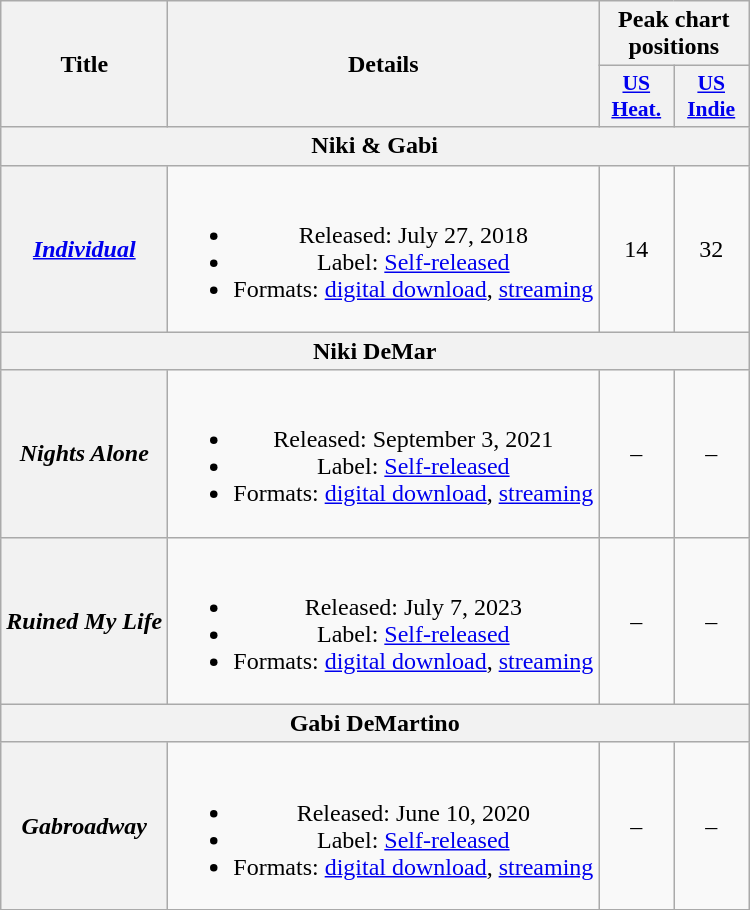<table class="wikitable plainrowheaders" style="text-align:center;">
<tr>
<th scope="col" rowspan=2>Title</th>
<th scope="col" rowspan=2>Details</th>
<th scope="col" colspan="2">Peak chart positions</th>
</tr>
<tr>
<th scope="col" style="width:3em;font-size:90%;"><a href='#'>US<br>Heat.</a><br></th>
<th scope="col" style="width:3em;font-size:90%;"><a href='#'>US<br>Indie</a><br></th>
</tr>
<tr>
<th colspan="4">Niki & Gabi</th>
</tr>
<tr>
<th scope="row"><em><a href='#'>Individual</a></em></th>
<td><br><ul><li>Released: July 27, 2018</li><li>Label: <a href='#'>Self-released</a></li><li>Formats: <a href='#'>digital download</a>, <a href='#'>streaming</a></li></ul></td>
<td>14</td>
<td>32</td>
</tr>
<tr>
<th colspan="4">Niki DeMar</th>
</tr>
<tr>
<th scope="row"><em>Nights Alone</em></th>
<td><br><ul><li>Released: September 3, 2021</li><li>Label: <a href='#'>Self-released</a></li><li>Formats: <a href='#'>digital download</a>, <a href='#'>streaming</a></li></ul></td>
<td>–</td>
<td>–</td>
</tr>
<tr>
<th scope="row"><em>Ruined My Life</em></th>
<td><br><ul><li>Released: July 7, 2023</li><li>Label: <a href='#'>Self-released</a></li><li>Formats: <a href='#'>digital download</a>, <a href='#'>streaming</a></li></ul></td>
<td>–</td>
<td>–</td>
</tr>
<tr>
<th colspan="4">Gabi DeMartino</th>
</tr>
<tr>
<th scope="row"><em>Gabroadway</em></th>
<td><br><ul><li>Released: June 10, 2020</li><li>Label: <a href='#'>Self-released</a></li><li>Formats: <a href='#'>digital download</a>, <a href='#'>streaming</a></li></ul></td>
<td>–</td>
<td>–</td>
</tr>
<tr>
</tr>
</table>
